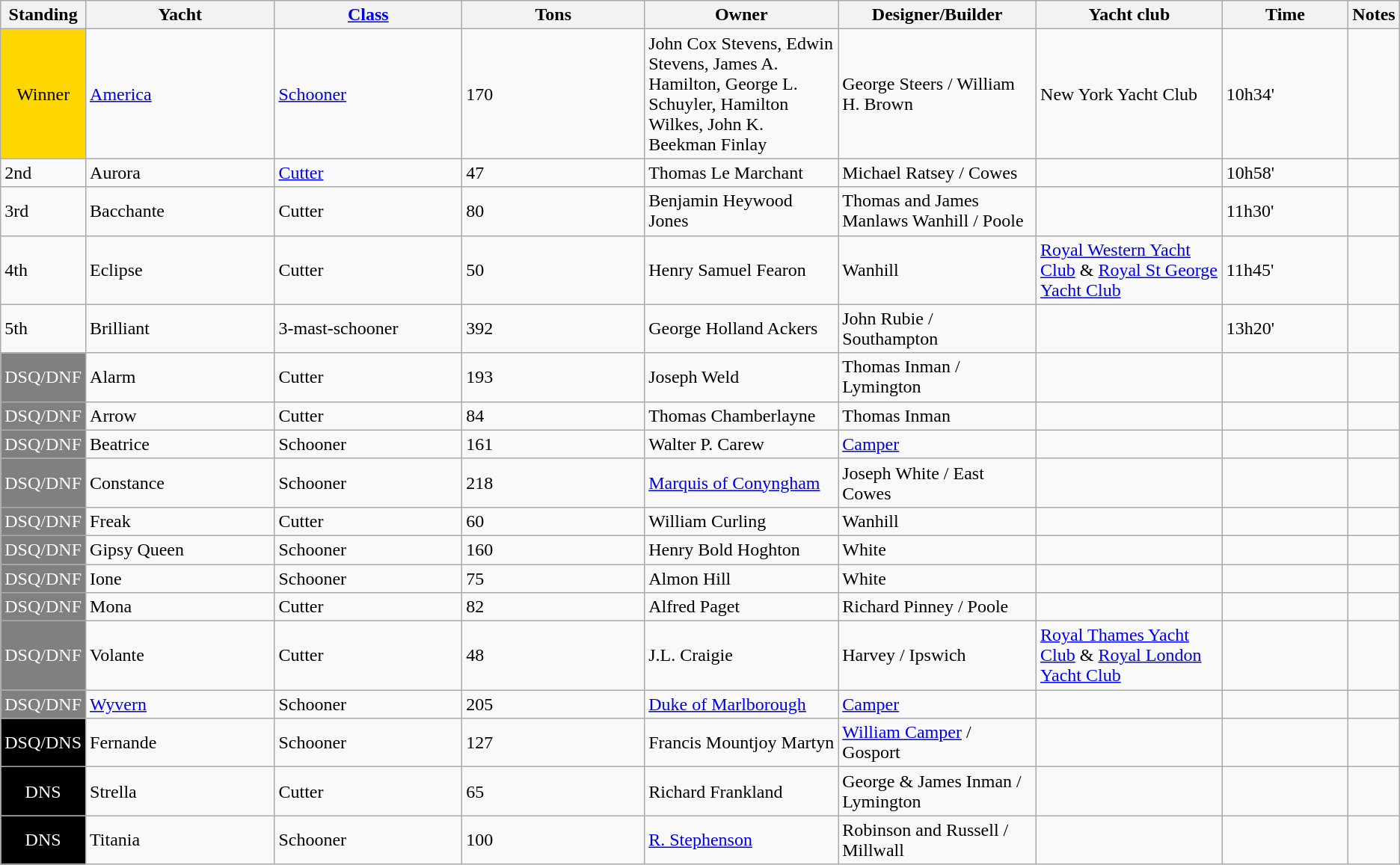<table class=wikitable>
<tr>
<th scope=col>Standing</th>
<th scope=col width=15%>Yacht</th>
<th scope=col width=15%><a href='#'>Class</a></th>
<th scope=col width=15%>Tons</th>
<th scope=col width=15%>Owner</th>
<th scope=col width=15%>Designer/Builder</th>
<th scope=col width=15%>Yacht club</th>
<th scope=col width=15%>Time</th>
<th scope=col width=15%>Notes</th>
</tr>
<tr>
<td style="text-align:center; background:gold;">Winner</td>
<td><a href='#'>America</a></td>
<td><a href='#'>Schooner</a></td>
<td>170</td>
<td>John Cox Stevens, Edwin Stevens, James A. Hamilton, George L. Schuyler, Hamilton Wilkes, John K. Beekman Finlay</td>
<td>George Steers / William H. Brown</td>
<td>New York Yacht Club</td>
<td>10h34'</td>
<td></td>
</tr>
<tr>
<td>2nd</td>
<td>Aurora</td>
<td><a href='#'>Cutter</a></td>
<td>47</td>
<td>Thomas Le Marchant</td>
<td>Michael Ratsey / Cowes</td>
<td></td>
<td>10h58'</td>
<td></td>
</tr>
<tr>
<td>3rd</td>
<td>Bacchante</td>
<td>Cutter</td>
<td>80</td>
<td>Benjamin Heywood Jones</td>
<td>Thomas and James Manlaws Wanhill / Poole</td>
<td></td>
<td>11h30'</td>
<td></td>
</tr>
<tr>
<td>4th</td>
<td>Eclipse</td>
<td>Cutter</td>
<td>50</td>
<td>Henry Samuel Fearon</td>
<td>Wanhill</td>
<td><a href='#'>Royal Western Yacht Club</a> & <a href='#'>Royal St George Yacht Club</a></td>
<td>11h45'</td>
<td></td>
</tr>
<tr>
<td>5th</td>
<td>Brilliant</td>
<td>3-mast-schooner</td>
<td>392</td>
<td>George Holland Ackers</td>
<td>John Rubie / Southampton</td>
<td></td>
<td>13h20'</td>
<td></td>
</tr>
<tr>
<td style="text-align:center; background:grey; color:white;">DSQ/DNF</td>
<td>Alarm</td>
<td>Cutter</td>
<td>193</td>
<td>Joseph Weld</td>
<td>Thomas Inman / Lymington</td>
<td></td>
<td></td>
<td></td>
</tr>
<tr>
<td style="text-align:center; background:grey; color:white;">DSQ/DNF</td>
<td>Arrow</td>
<td>Cutter</td>
<td>84</td>
<td>Thomas Chamberlayne</td>
<td>Thomas Inman</td>
<td></td>
<td></td>
<td></td>
</tr>
<tr>
<td style="text-align:center; background:grey; color:white;">DSQ/DNF</td>
<td>Beatrice</td>
<td>Schooner</td>
<td>161</td>
<td>Walter P. Carew</td>
<td><a href='#'>Camper</a></td>
<td></td>
<td></td>
<td></td>
</tr>
<tr>
<td style="text-align:center; background:grey; color:white;">DSQ/DNF</td>
<td>Constance</td>
<td>Schooner</td>
<td>218</td>
<td><a href='#'>Marquis of Conyngham</a></td>
<td>Joseph White / East Cowes</td>
<td></td>
<td></td>
<td></td>
</tr>
<tr>
<td style="text-align:center; background:grey; color:white;">DSQ/DNF</td>
<td>Freak</td>
<td>Cutter</td>
<td>60</td>
<td>William Curling</td>
<td>Wanhill</td>
<td></td>
<td></td>
<td></td>
</tr>
<tr>
<td style="text-align:center; background:grey; color:white;">DSQ/DNF</td>
<td>Gipsy Queen</td>
<td>Schooner</td>
<td>160</td>
<td>Henry Bold Hoghton</td>
<td>White</td>
<td></td>
<td></td>
<td></td>
</tr>
<tr>
<td style="text-align:center; background:grey; color:white;">DSQ/DNF</td>
<td>Ione</td>
<td>Schooner</td>
<td>75</td>
<td>Almon Hill</td>
<td>White</td>
<td></td>
<td></td>
<td></td>
</tr>
<tr>
<td style="text-align:center; background:grey; color:white;">DSQ/DNF</td>
<td>Mona</td>
<td>Cutter</td>
<td>82</td>
<td>Alfred Paget</td>
<td>Richard Pinney / Poole</td>
<td></td>
<td></td>
<td></td>
</tr>
<tr>
<td style="text-align:center; background:grey; color:white;">DSQ/DNF</td>
<td>Volante</td>
<td>Cutter</td>
<td>48</td>
<td>J.L. Craigie</td>
<td>Harvey / Ipswich</td>
<td><a href='#'>Royal Thames Yacht Club</a> & <a href='#'>Royal London Yacht Club</a></td>
<td></td>
<td></td>
</tr>
<tr>
<td style="text-align:center; background:grey; color:white;">DSQ/DNF</td>
<td><a href='#'>Wyvern</a></td>
<td>Schooner</td>
<td>205</td>
<td><a href='#'>Duke of Marlborough</a></td>
<td><a href='#'>Camper</a></td>
<td></td>
<td></td>
<td></td>
</tr>
<tr>
<td style="text-align:center; background:black; color:white;">DSQ/DNS</td>
<td>Fernande</td>
<td>Schooner</td>
<td>127</td>
<td>Francis Mountjoy Martyn</td>
<td><a href='#'>William Camper</a> / Gosport</td>
<td></td>
<td></td>
<td></td>
</tr>
<tr>
<td style="text-align:center; background:black; color:white;">DNS</td>
<td>Strella</td>
<td>Cutter</td>
<td>65</td>
<td>Richard Frankland</td>
<td>George & James Inman / Lymington</td>
<td></td>
<td></td>
<td></td>
</tr>
<tr>
<td style="text-align:center; background:black; color:white;">DNS</td>
<td>Titania</td>
<td>Schooner</td>
<td>100</td>
<td><a href='#'>R. Stephenson</a></td>
<td>Robinson and Russell / Millwall</td>
<td></td>
<td></td>
<td></td>
</tr>
</table>
